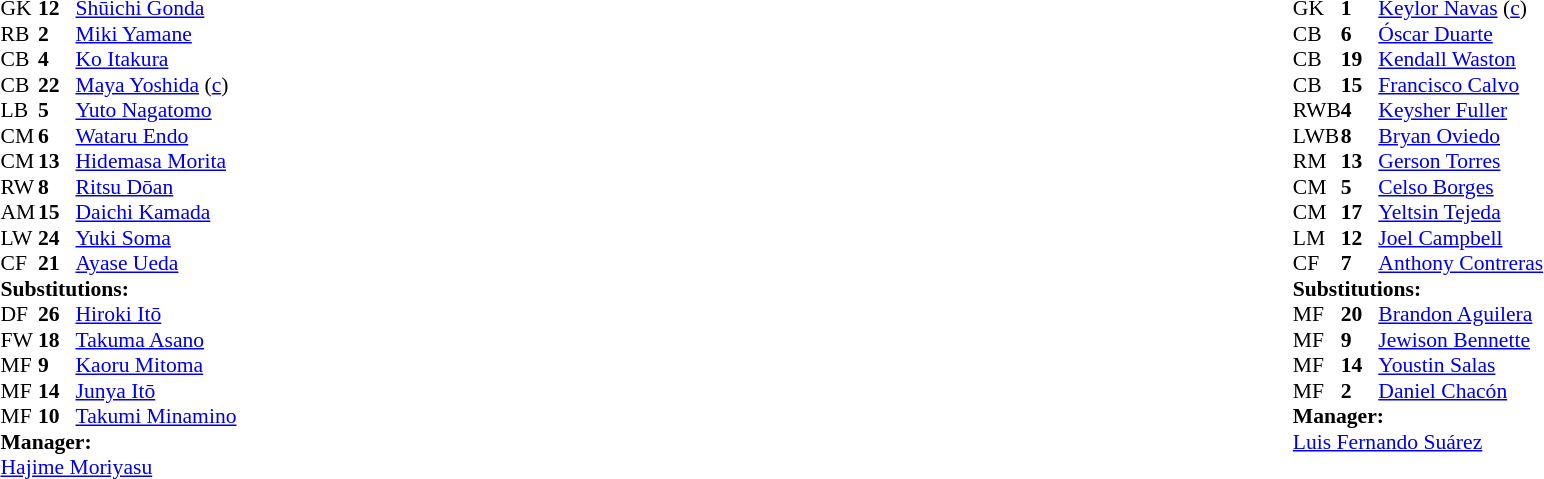<table width="100%">
<tr>
<td valign="top" width="40%"><br><table style="font-size:90%" cellspacing="0" cellpadding="0">
<tr>
<th width=25></th>
<th width=25></th>
</tr>
<tr>
<td>GK</td>
<td><strong>12</strong></td>
<td><a href='#'>Shūichi Gonda</a></td>
</tr>
<tr>
<td>RB</td>
<td><strong>2</strong></td>
<td><a href='#'>Miki Yamane</a></td>
<td></td>
<td></td>
</tr>
<tr>
<td>CB</td>
<td><strong>4</strong></td>
<td><a href='#'>Ko Itakura</a></td>
<td></td>
</tr>
<tr>
<td>CB</td>
<td><strong>22</strong></td>
<td><a href='#'>Maya Yoshida</a> (<a href='#'>c</a>)</td>
</tr>
<tr>
<td>LB</td>
<td><strong>5</strong></td>
<td><a href='#'>Yuto Nagatomo</a></td>
<td></td>
<td></td>
</tr>
<tr>
<td>CM</td>
<td><strong>6</strong></td>
<td><a href='#'>Wataru Endo</a></td>
<td></td>
</tr>
<tr>
<td>CM</td>
<td><strong>13</strong></td>
<td><a href='#'>Hidemasa Morita</a></td>
</tr>
<tr>
<td>RW</td>
<td><strong>8</strong></td>
<td><a href='#'>Ritsu Dōan</a></td>
<td></td>
<td></td>
</tr>
<tr>
<td>AM</td>
<td><strong>15</strong></td>
<td><a href='#'>Daichi Kamada</a></td>
</tr>
<tr>
<td>LW</td>
<td><strong>24</strong></td>
<td><a href='#'>Yuki Soma</a></td>
<td></td>
<td></td>
</tr>
<tr>
<td>CF</td>
<td><strong>21</strong></td>
<td><a href='#'>Ayase Ueda</a></td>
<td></td>
<td></td>
</tr>
<tr>
<td colspan=3><strong>Substitutions:</strong></td>
</tr>
<tr>
<td>DF</td>
<td><strong>26</strong></td>
<td><a href='#'>Hiroki Itō</a></td>
<td></td>
<td></td>
</tr>
<tr>
<td>FW</td>
<td><strong>18</strong></td>
<td><a href='#'>Takuma Asano</a></td>
<td></td>
<td></td>
</tr>
<tr>
<td>MF</td>
<td><strong>9</strong></td>
<td><a href='#'>Kaoru Mitoma</a></td>
<td></td>
<td></td>
</tr>
<tr>
<td>MF</td>
<td><strong>14</strong></td>
<td><a href='#'>Junya Itō</a></td>
<td></td>
<td></td>
</tr>
<tr>
<td>MF</td>
<td><strong>10</strong></td>
<td><a href='#'>Takumi Minamino</a></td>
<td></td>
<td></td>
</tr>
<tr>
<td colspan=3><strong>Manager:</strong></td>
</tr>
<tr>
<td colspan=3><a href='#'>Hajime Moriyasu</a></td>
</tr>
</table>
</td>
<td valign="top"></td>
<td valign="top" width="50%"><br><table style="font-size:90%; margin:auto" cellspacing="0" cellpadding="0">
<tr>
<th width=25></th>
<th width=25></th>
</tr>
<tr>
<td>GK</td>
<td><strong>1</strong></td>
<td><a href='#'>Keylor Navas</a> (<a href='#'>c</a>)</td>
</tr>
<tr>
<td>CB</td>
<td><strong>6</strong></td>
<td><a href='#'>Óscar Duarte</a></td>
</tr>
<tr>
<td>CB</td>
<td><strong>19</strong></td>
<td><a href='#'>Kendall Waston</a></td>
</tr>
<tr>
<td>CB</td>
<td><strong>15</strong></td>
<td><a href='#'>Francisco Calvo</a></td>
<td></td>
</tr>
<tr>
<td>RWB</td>
<td><strong>4</strong></td>
<td><a href='#'>Keysher Fuller</a></td>
</tr>
<tr>
<td>LWB</td>
<td><strong>8</strong></td>
<td><a href='#'>Bryan Oviedo</a></td>
</tr>
<tr>
<td>RM</td>
<td><strong>13</strong></td>
<td><a href='#'>Gerson Torres</a></td>
<td></td>
<td></td>
</tr>
<tr>
<td>CM</td>
<td><strong>5</strong></td>
<td><a href='#'>Celso Borges</a></td>
<td></td>
<td></td>
</tr>
<tr>
<td>CM</td>
<td><strong>17</strong></td>
<td><a href='#'>Yeltsin Tejeda</a></td>
</tr>
<tr>
<td>LM</td>
<td><strong>12</strong></td>
<td><a href='#'>Joel Campbell</a></td>
<td></td>
<td></td>
</tr>
<tr>
<td>CF</td>
<td><strong>7</strong></td>
<td><a href='#'>Anthony Contreras</a></td>
<td></td>
<td></td>
</tr>
<tr>
<td colspan=3><strong>Substitutions:</strong></td>
</tr>
<tr>
<td>MF</td>
<td><strong>20</strong></td>
<td><a href='#'>Brandon Aguilera</a></td>
<td></td>
<td></td>
</tr>
<tr>
<td>MF</td>
<td><strong>9</strong></td>
<td><a href='#'>Jewison Bennette</a></td>
<td></td>
<td></td>
</tr>
<tr>
<td>MF</td>
<td><strong>14</strong></td>
<td><a href='#'>Youstin Salas</a></td>
<td></td>
<td></td>
</tr>
<tr>
<td>MF</td>
<td><strong>2</strong></td>
<td><a href='#'>Daniel Chacón</a></td>
<td></td>
<td></td>
</tr>
<tr>
<td colspan=3><strong>Manager:</strong></td>
</tr>
<tr>
<td colspan=3> <a href='#'>Luis Fernando Suárez</a></td>
</tr>
</table>
</td>
</tr>
</table>
